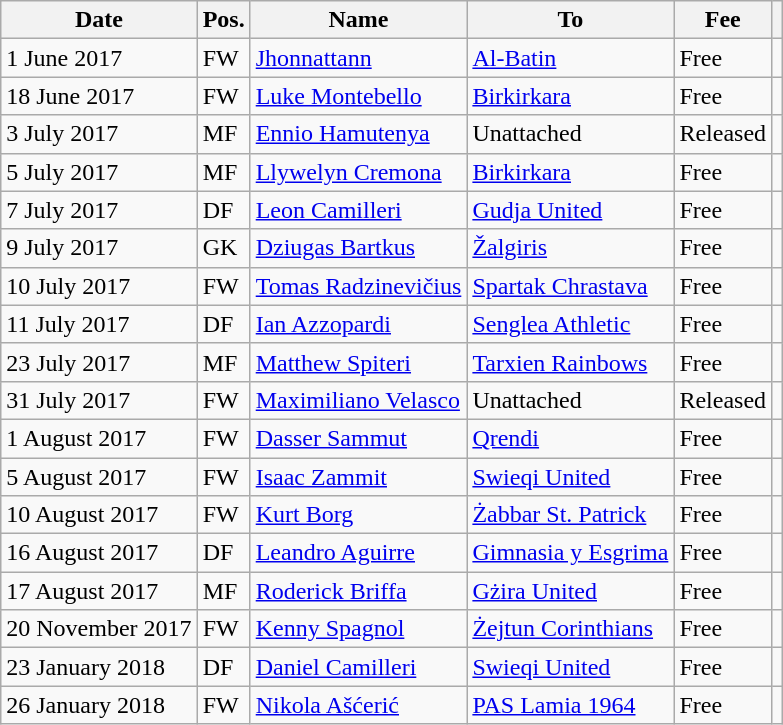<table class="wikitable">
<tr>
<th>Date</th>
<th>Pos.</th>
<th>Name</th>
<th>To</th>
<th>Fee</th>
<th></th>
</tr>
<tr>
<td>1 June 2017</td>
<td>FW</td>
<td> <a href='#'>Jhonnattann</a></td>
<td> <a href='#'>Al-Batin</a></td>
<td>Free</td>
<td></td>
</tr>
<tr>
<td>18 June 2017</td>
<td>FW</td>
<td> <a href='#'>Luke Montebello</a></td>
<td> <a href='#'>Birkirkara</a></td>
<td>Free</td>
<td></td>
</tr>
<tr>
<td>3 July 2017</td>
<td>MF</td>
<td> <a href='#'>Ennio Hamutenya</a></td>
<td>Unattached</td>
<td>Released</td>
<td></td>
</tr>
<tr>
<td>5 July 2017</td>
<td>MF</td>
<td> <a href='#'>Llywelyn Cremona</a></td>
<td> <a href='#'>Birkirkara</a></td>
<td>Free</td>
<td></td>
</tr>
<tr>
<td>7 July 2017</td>
<td>DF</td>
<td> <a href='#'>Leon Camilleri</a></td>
<td> <a href='#'>Gudja United</a></td>
<td>Free</td>
<td></td>
</tr>
<tr>
<td>9 July 2017</td>
<td>GK</td>
<td> <a href='#'>Dziugas Bartkus</a></td>
<td> <a href='#'>Žalgiris</a></td>
<td>Free</td>
<td></td>
</tr>
<tr>
<td>10 July 2017</td>
<td>FW</td>
<td> <a href='#'>Tomas Radzinevičius</a></td>
<td> <a href='#'>Spartak Chrastava</a></td>
<td>Free</td>
<td></td>
</tr>
<tr>
<td>11 July 2017</td>
<td>DF</td>
<td> <a href='#'>Ian Azzopardi</a></td>
<td> <a href='#'>Senglea Athletic</a></td>
<td>Free</td>
<td></td>
</tr>
<tr>
<td>23 July 2017</td>
<td>MF</td>
<td> <a href='#'>Matthew Spiteri</a></td>
<td> <a href='#'>Tarxien Rainbows</a></td>
<td>Free</td>
<td></td>
</tr>
<tr>
<td>31 July 2017</td>
<td>FW</td>
<td> <a href='#'>Maximiliano Velasco</a></td>
<td>Unattached</td>
<td>Released</td>
<td></td>
</tr>
<tr>
<td>1 August 2017</td>
<td>FW</td>
<td> <a href='#'>Dasser Sammut</a></td>
<td> <a href='#'>Qrendi</a></td>
<td>Free</td>
<td></td>
</tr>
<tr>
<td>5 August 2017</td>
<td>FW</td>
<td> <a href='#'>Isaac Zammit</a></td>
<td> <a href='#'>Swieqi United</a></td>
<td>Free</td>
<td></td>
</tr>
<tr>
<td>10 August 2017</td>
<td>FW</td>
<td> <a href='#'>Kurt Borg</a></td>
<td> <a href='#'>Żabbar St. Patrick</a></td>
<td>Free</td>
<td></td>
</tr>
<tr>
<td>16 August 2017</td>
<td>DF</td>
<td> <a href='#'>Leandro Aguirre</a></td>
<td> <a href='#'>Gimnasia y Esgrima</a></td>
<td>Free</td>
<td></td>
</tr>
<tr>
<td>17 August 2017</td>
<td>MF</td>
<td> <a href='#'>Roderick Briffa</a></td>
<td> <a href='#'>Gżira United</a></td>
<td>Free</td>
<td></td>
</tr>
<tr>
<td>20 November 2017</td>
<td>FW</td>
<td> <a href='#'>Kenny Spagnol</a></td>
<td> <a href='#'>Żejtun Corinthians</a></td>
<td>Free</td>
<td></td>
</tr>
<tr>
<td>23 January 2018</td>
<td>DF</td>
<td> <a href='#'>Daniel Camilleri</a></td>
<td> <a href='#'>Swieqi United</a></td>
<td>Free</td>
<td></td>
</tr>
<tr>
<td>26 January 2018</td>
<td>FW</td>
<td> <a href='#'>Nikola Ašćerić</a></td>
<td> <a href='#'>PAS Lamia 1964</a></td>
<td>Free</td>
<td></td>
</tr>
</table>
